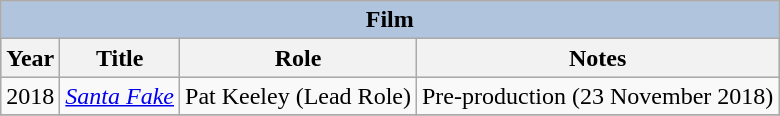<table class="wikitable">
<tr style="background:#ccc; text-align:center;">
<th colspan="5" style="background: LightSteelBlue;">Film</th>
</tr>
<tr style="background:#ccc; text-align:center;">
<th>Year</th>
<th>Title</th>
<th>Role</th>
<th class="unsortable">Notes</th>
</tr>
<tr>
<td>2018</td>
<td><em><a href='#'>Santa Fake</a></em></td>
<td>Pat Keeley (Lead Role)</td>
<td>Pre-production (23 November 2018)</td>
</tr>
<tr>
</tr>
</table>
